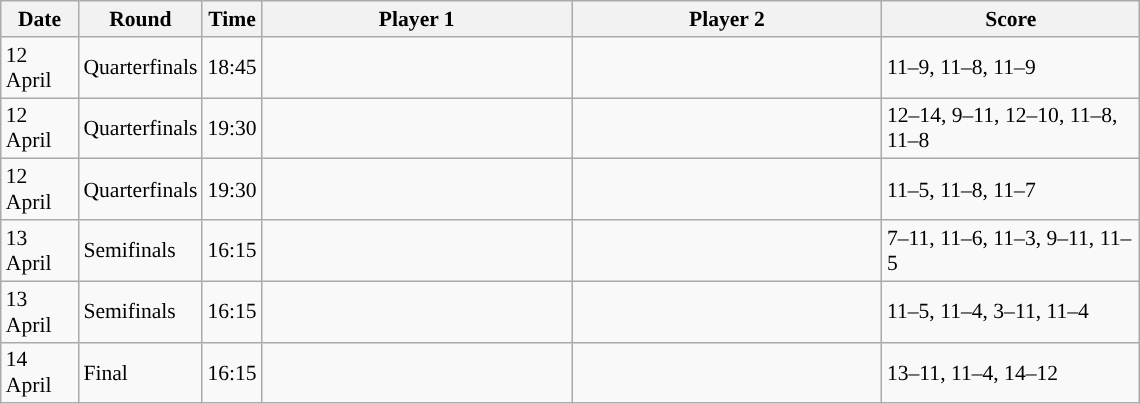<table class="sortable wikitable" style="font-size:90%">
<tr>
<th width="45" class="unsortable">Date</th>
<th width="55">Round</th>
<th width="30">Time</th>
<th width="200">Player 1</th>
<th width="200">Player 2</th>
<th width="165" class="unsortable">Score</th>
</tr>
<tr>
<td>12 April</td>
<td>Quarterfinals</td>
<td>18:45</td>
<td><strong></strong></td>
<td></td>
<td>11–9, 11–8, 11–9</td>
</tr>
<tr>
<td>12 April</td>
<td>Quarterfinals</td>
<td>19:30</td>
<td></td>
<td><strong></strong></td>
<td>12–14, 9–11, 12–10, 11–8, 11–8</td>
</tr>
<tr>
<td>12 April</td>
<td>Quarterfinals</td>
<td>19:30</td>
<td></td>
<td><strong></strong></td>
<td>11–5, 11–8, 11–7</td>
</tr>
<tr>
<td>13 April</td>
<td>Semifinals</td>
<td>16:15</td>
<td><strong></strong></td>
<td></td>
<td>7–11, 11–6, 11–3, 9–11, 11–5</td>
</tr>
<tr>
<td>13 April</td>
<td>Semifinals</td>
<td>16:15</td>
<td><strong></strong></td>
<td></td>
<td>11–5, 11–4, 3–11, 11–4</td>
</tr>
<tr>
<td>14 April</td>
<td>Final</td>
<td>16:15</td>
<td><strong></strong></td>
<td></td>
<td>13–11, 11–4, 14–12</td>
</tr>
</table>
